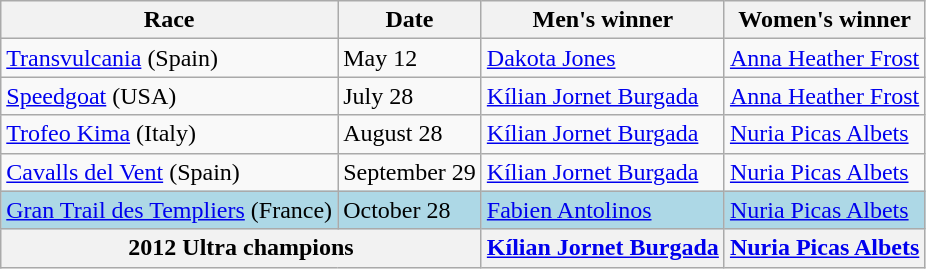<table class="wikitable" width= style="font-size:90%; text-align:center;">
<tr>
<th>Race</th>
<th>Date</th>
<th>Men's winner</th>
<th>Women's winner</th>
</tr>
<tr>
<td><a href='#'>Transvulcania</a> (Spain)</td>
<td>May 12</td>
<td><a href='#'>Dakota Jones</a></td>
<td><a href='#'>Anna Heather Frost</a></td>
</tr>
<tr>
<td><a href='#'>Speedgoat</a> (USA)</td>
<td>July 28</td>
<td><a href='#'>Kílian Jornet Burgada</a></td>
<td><a href='#'>Anna Heather Frost</a></td>
</tr>
<tr>
<td><a href='#'>Trofeo Kima</a> (Italy)</td>
<td>August 28</td>
<td><a href='#'>Kílian Jornet Burgada</a></td>
<td><a href='#'>Nuria Picas Albets</a></td>
</tr>
<tr>
<td><a href='#'>Cavalls del Vent</a> (Spain)</td>
<td>September 29</td>
<td><a href='#'>Kílian Jornet Burgada</a></td>
<td><a href='#'>Nuria Picas Albets</a></td>
</tr>
<tr bgcolor=lightblue>
<td><a href='#'>Gran Trail des Templiers</a> (France)</td>
<td>October 28</td>
<td><a href='#'>Fabien Antolinos</a></td>
<td><a href='#'>Nuria Picas Albets</a></td>
</tr>
<tr>
<th colspan=2 align="center">2012 Ultra champions</th>
<th align="center"><a href='#'>Kílian Jornet Burgada</a></th>
<th align="center"><a href='#'>Nuria Picas Albets</a></th>
</tr>
</table>
